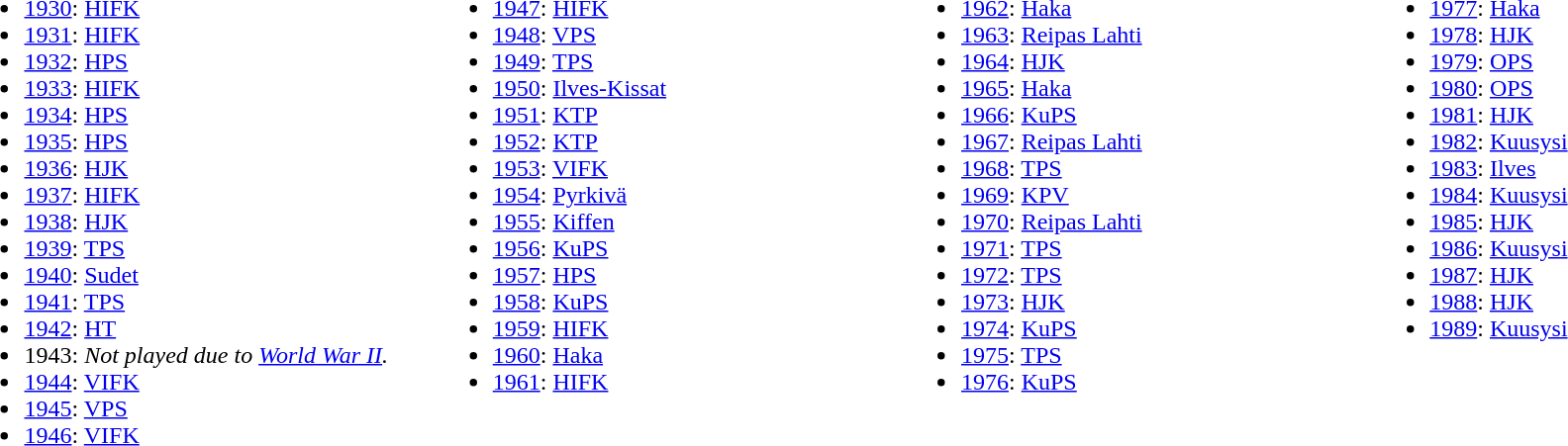<table style="width: 100%;">
<tr style="vertical-align: top;">
<td style="width: 25%;"><br><ul><li><a href='#'>1930</a>: <a href='#'>HIFK</a></li><li><a href='#'>1931</a>: <a href='#'>HIFK</a></li><li><a href='#'>1932</a>: <a href='#'>HPS</a></li><li><a href='#'>1933</a>: <a href='#'>HIFK</a></li><li><a href='#'>1934</a>: <a href='#'>HPS</a></li><li><a href='#'>1935</a>: <a href='#'>HPS</a></li><li><a href='#'>1936</a>: <a href='#'>HJK</a></li><li><a href='#'>1937</a>: <a href='#'>HIFK</a></li><li><a href='#'>1938</a>: <a href='#'>HJK</a></li><li><a href='#'>1939</a>: <a href='#'>TPS</a></li><li><a href='#'>1940</a>: <a href='#'>Sudet</a></li><li><a href='#'>1941</a>: <a href='#'>TPS</a></li><li><a href='#'>1942</a>: <a href='#'>HT</a></li><li>1943: <em>Not played due to <a href='#'>World War II</a>.</em></li><li><a href='#'>1944</a>: <a href='#'>VIFK</a></li><li><a href='#'>1945</a>: <a href='#'>VPS</a></li><li><a href='#'>1946</a>: <a href='#'>VIFK</a></li></ul></td>
<td style="width: 25%;"><br><ul><li><a href='#'>1947</a>: <a href='#'>HIFK</a></li><li><a href='#'>1948</a>: <a href='#'>VPS</a></li><li><a href='#'>1949</a>: <a href='#'>TPS</a></li><li><a href='#'>1950</a>: <a href='#'>Ilves-Kissat</a></li><li><a href='#'>1951</a>: <a href='#'>KTP</a></li><li><a href='#'>1952</a>: <a href='#'>KTP</a></li><li><a href='#'>1953</a>: <a href='#'>VIFK</a></li><li><a href='#'>1954</a>: <a href='#'>Pyrkivä</a></li><li><a href='#'>1955</a>: <a href='#'>Kiffen</a></li><li><a href='#'>1956</a>: <a href='#'>KuPS</a></li><li><a href='#'>1957</a>: <a href='#'>HPS</a></li><li><a href='#'>1958</a>: <a href='#'>KuPS</a></li><li><a href='#'>1959</a>: <a href='#'>HIFK</a></li><li><a href='#'>1960</a>: <a href='#'>Haka</a></li><li><a href='#'>1961</a>: <a href='#'>HIFK</a></li></ul></td>
<td style="width: 25%;"><br><ul><li><a href='#'>1962</a>: <a href='#'>Haka</a></li><li><a href='#'>1963</a>: <a href='#'>Reipas Lahti</a></li><li><a href='#'>1964</a>: <a href='#'>HJK</a></li><li><a href='#'>1965</a>: <a href='#'>Haka</a></li><li><a href='#'>1966</a>: <a href='#'>KuPS</a></li><li><a href='#'>1967</a>: <a href='#'>Reipas Lahti</a></li><li><a href='#'>1968</a>: <a href='#'>TPS</a></li><li><a href='#'>1969</a>: <a href='#'>KPV</a></li><li><a href='#'>1970</a>: <a href='#'>Reipas Lahti</a></li><li><a href='#'>1971</a>: <a href='#'>TPS</a></li><li><a href='#'>1972</a>: <a href='#'>TPS</a></li><li><a href='#'>1973</a>: <a href='#'>HJK</a></li><li><a href='#'>1974</a>: <a href='#'>KuPS</a></li><li><a href='#'>1975</a>: <a href='#'>TPS</a></li><li><a href='#'>1976</a>: <a href='#'>KuPS</a></li></ul></td>
<td style="width: 25%;"><br><ul><li><a href='#'>1977</a>: <a href='#'>Haka</a></li><li><a href='#'>1978</a>: <a href='#'>HJK</a></li><li><a href='#'>1979</a>: <a href='#'>OPS</a></li><li><a href='#'>1980</a>: <a href='#'>OPS</a></li><li><a href='#'>1981</a>: <a href='#'>HJK</a></li><li><a href='#'>1982</a>: <a href='#'>Kuusysi</a></li><li><a href='#'>1983</a>: <a href='#'>Ilves</a></li><li><a href='#'>1984</a>: <a href='#'>Kuusysi</a></li><li><a href='#'>1985</a>: <a href='#'>HJK</a></li><li><a href='#'>1986</a>: <a href='#'>Kuusysi</a></li><li><a href='#'>1987</a>: <a href='#'>HJK</a></li><li><a href='#'>1988</a>: <a href='#'>HJK</a></li><li><a href='#'>1989</a>: <a href='#'>Kuusysi</a></li></ul></td>
</tr>
</table>
